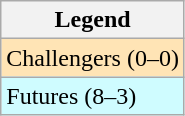<table class="wikitable">
<tr>
<th>Legend</th>
</tr>
<tr bgcolor="moccasin">
<td>Challengers (0–0)</td>
</tr>
<tr bgcolor="CFFCFF">
<td>Futures (8–3)</td>
</tr>
</table>
